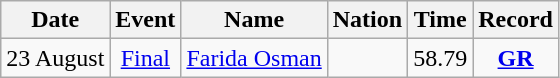<table class="wikitable" style=text-align:center>
<tr>
<th>Date</th>
<th>Event</th>
<th>Name</th>
<th>Nation</th>
<th>Time</th>
<th>Record</th>
</tr>
<tr>
<td>23 August</td>
<td><a href='#'>Final</a></td>
<td><a href='#'>Farida Osman</a></td>
<td align=left></td>
<td>58.79</td>
<td><strong><a href='#'>GR</a></strong></td>
</tr>
</table>
